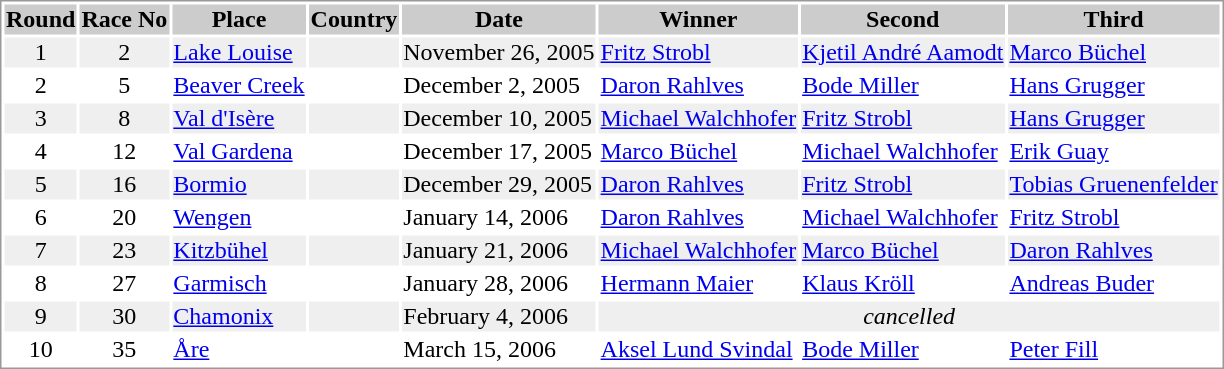<table border="0" style="border: 1px solid #999; background-color:#FFFFFF; text-align:center">
<tr align="center" bgcolor="#CCCCCC">
<th>Round</th>
<th>Race No</th>
<th>Place</th>
<th>Country</th>
<th>Date</th>
<th>Winner</th>
<th>Second</th>
<th>Third</th>
</tr>
<tr bgcolor="#EFEFEF">
<td>1</td>
<td>2</td>
<td align="left"><a href='#'>Lake Louise</a></td>
<td align="left"></td>
<td align="left">November 26, 2005</td>
<td align="left"> <a href='#'>Fritz Strobl</a></td>
<td align="left"> <a href='#'>Kjetil André Aamodt</a></td>
<td align="left"> <a href='#'>Marco Büchel</a></td>
</tr>
<tr>
<td>2</td>
<td>5</td>
<td align="left"><a href='#'>Beaver Creek</a></td>
<td align="left"></td>
<td align="left">December 2, 2005</td>
<td align="left"> <a href='#'>Daron Rahlves</a></td>
<td align="left"> <a href='#'>Bode Miller</a></td>
<td align="left"> <a href='#'>Hans Grugger</a></td>
</tr>
<tr bgcolor="#EFEFEF">
<td>3</td>
<td>8</td>
<td align="left"><a href='#'>Val d'Isère</a></td>
<td align="left"></td>
<td align="left">December 10, 2005</td>
<td align="left"> <a href='#'>Michael Walchhofer</a></td>
<td align="left"> <a href='#'>Fritz Strobl</a></td>
<td align="left"> <a href='#'>Hans Grugger</a></td>
</tr>
<tr>
<td>4</td>
<td>12</td>
<td align="left"><a href='#'>Val Gardena</a></td>
<td align="left"></td>
<td align="left">December 17, 2005</td>
<td align="left"> <a href='#'>Marco Büchel</a></td>
<td align="left"> <a href='#'>Michael Walchhofer</a></td>
<td align="left"> <a href='#'>Erik Guay</a></td>
</tr>
<tr bgcolor="#EFEFEF">
<td>5</td>
<td>16</td>
<td align="left"><a href='#'>Bormio</a></td>
<td align="left"></td>
<td align="left">December 29, 2005</td>
<td align="left"> <a href='#'>Daron Rahlves</a></td>
<td align="left"> <a href='#'>Fritz Strobl</a></td>
<td align="left"> <a href='#'>Tobias Gruenenfelder</a></td>
</tr>
<tr>
<td>6</td>
<td>20</td>
<td align="left"><a href='#'>Wengen</a></td>
<td align="left"></td>
<td align="left">January 14, 2006</td>
<td align="left"> <a href='#'>Daron Rahlves</a></td>
<td align="left"> <a href='#'>Michael Walchhofer</a></td>
<td align="left"> <a href='#'>Fritz Strobl</a></td>
</tr>
<tr bgcolor="#EFEFEF">
<td>7</td>
<td>23</td>
<td align="left"><a href='#'>Kitzbühel</a></td>
<td align="left"></td>
<td align="left">January 21, 2006</td>
<td align="left"> <a href='#'>Michael Walchhofer</a></td>
<td align="left"> <a href='#'>Marco Büchel</a></td>
<td align="left"> <a href='#'>Daron Rahlves</a></td>
</tr>
<tr>
<td>8</td>
<td>27</td>
<td align="left"><a href='#'>Garmisch</a></td>
<td align="left"></td>
<td align="left">January 28, 2006</td>
<td align="left"> <a href='#'>Hermann Maier</a></td>
<td align="left"> <a href='#'>Klaus Kröll</a></td>
<td align="left"> <a href='#'>Andreas Buder</a></td>
</tr>
<tr bgcolor="#EFEFEF">
<td>9</td>
<td>30</td>
<td align="left"><a href='#'>Chamonix</a></td>
<td align="left"></td>
<td align="left">February 4, 2006</td>
<td colspan="3"><em>cancelled</em></td>
</tr>
<tr>
<td>10</td>
<td>35</td>
<td align="left"><a href='#'>Åre</a></td>
<td align="left"></td>
<td align="left">March 15, 2006</td>
<td align="left"> <a href='#'>Aksel Lund Svindal</a></td>
<td align="left"> <a href='#'>Bode Miller</a></td>
<td align="left"> <a href='#'>Peter Fill</a></td>
</tr>
</table>
